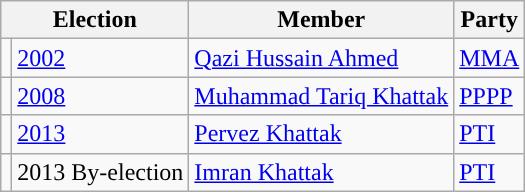<table class="wikitable">
<tr>
<th colspan="2">Election</th>
<th>Member</th>
<th>Party</th>
</tr>
<tr>
<td style="background-color: "></td>
<td><a href='#'>2002</a></td>
<td><a href='#'>Qazi Hussain Ahmed</a></td>
<td><a href='#'>MMA</a></td>
</tr>
<tr>
<td style="background-color: "></td>
<td><a href='#'>2008</a></td>
<td><a href='#'>Muhammad Tariq Khattak</a></td>
<td><a href='#'>PPPP</a></td>
</tr>
<tr>
<td style="background-color: "></td>
<td><a href='#'>2013</a></td>
<td><a href='#'>Pervez Khattak</a></td>
<td><a href='#'>PTI</a></td>
</tr>
<tr>
<td style="background-color: "></td>
<td>2013 By-election</td>
<td><a href='#'>Imran Khattak</a></td>
<td><a href='#'>PTI</a></td>
</tr>
</table>
